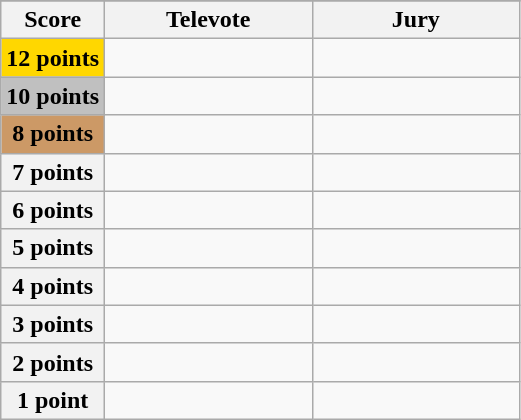<table class="wikitable">
<tr>
</tr>
<tr>
<th scope="col" width="20%">Score</th>
<th scope="col" width="40%">Televote</th>
<th scope="col" width="40%">Jury</th>
</tr>
<tr>
<th scope="row" style="background:gold">12 points</th>
<td></td>
<td></td>
</tr>
<tr>
<th scope="row" style="background:silver">10 points</th>
<td></td>
<td></td>
</tr>
<tr>
<th scope="row" style="background:#CC9966">8 points</th>
<td></td>
<td></td>
</tr>
<tr>
<th scope="row">7 points</th>
<td></td>
<td></td>
</tr>
<tr>
<th scope="row">6 points</th>
<td></td>
<td></td>
</tr>
<tr>
<th scope="row">5 points</th>
<td></td>
<td></td>
</tr>
<tr>
<th scope="row">4 points</th>
<td></td>
<td></td>
</tr>
<tr>
<th scope="row">3 points</th>
<td></td>
<td></td>
</tr>
<tr>
<th scope="row">2 points</th>
<td></td>
<td></td>
</tr>
<tr>
<th scope="row">1 point</th>
<td></td>
<td></td>
</tr>
</table>
